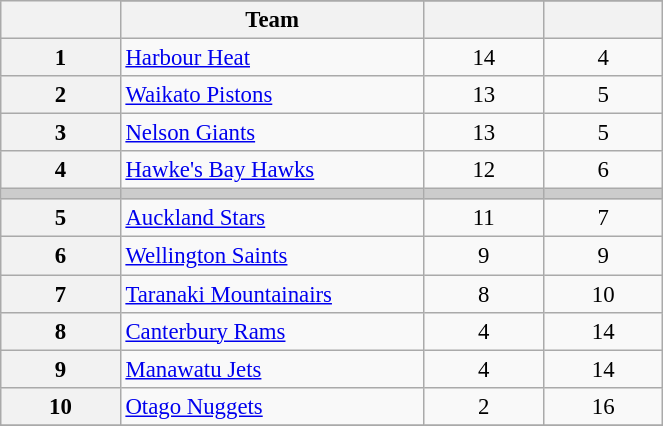<table class="wikitable" width="35%" style="font-size:95%; text-align:center">
<tr>
<th width="5%" rowspan=2></th>
</tr>
<tr>
<th width="10%">Team</th>
<th width="5%"></th>
<th width="5%"></th>
</tr>
<tr>
<th>1</th>
<td align=left><a href='#'>Harbour Heat</a></td>
<td>14</td>
<td>4</td>
</tr>
<tr>
<th>2</th>
<td align=left><a href='#'>Waikato Pistons</a></td>
<td>13</td>
<td>5</td>
</tr>
<tr>
<th>3</th>
<td align=left><a href='#'>Nelson Giants</a></td>
<td>13</td>
<td>5</td>
</tr>
<tr>
<th>4</th>
<td align=left><a href='#'>Hawke's Bay Hawks</a></td>
<td>12</td>
<td>6</td>
</tr>
<tr bgcolor="#cccccc">
<td></td>
<td></td>
<td></td>
<td></td>
</tr>
<tr>
<th>5</th>
<td align=left><a href='#'>Auckland Stars</a></td>
<td>11</td>
<td>7</td>
</tr>
<tr>
<th>6</th>
<td align=left><a href='#'>Wellington Saints</a></td>
<td>9</td>
<td>9</td>
</tr>
<tr>
<th>7</th>
<td align=left><a href='#'>Taranaki Mountainairs</a></td>
<td>8</td>
<td>10</td>
</tr>
<tr>
<th>8</th>
<td align=left><a href='#'>Canterbury Rams</a></td>
<td>4</td>
<td>14</td>
</tr>
<tr>
<th>9</th>
<td align=left><a href='#'>Manawatu Jets</a></td>
<td>4</td>
<td>14</td>
</tr>
<tr>
<th>10</th>
<td align=left><a href='#'>Otago Nuggets</a></td>
<td>2</td>
<td>16</td>
</tr>
<tr>
</tr>
</table>
